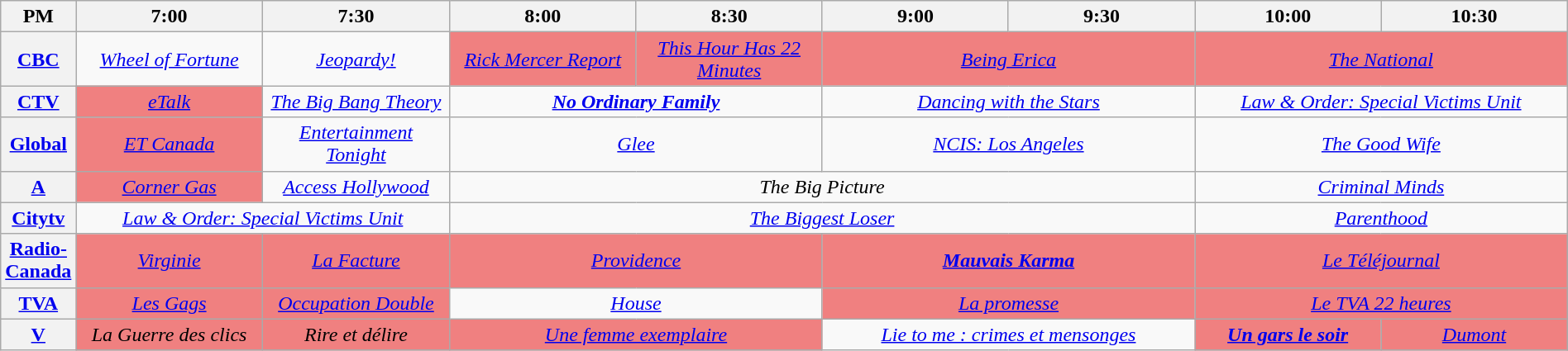<table class="wikitable" width="100%">
<tr>
<th width="4%">PM</th>
<th width="12%">7:00</th>
<th width="12%">7:30</th>
<th width="12%">8:00</th>
<th width="12%">8:30</th>
<th width="12%">9:00</th>
<th width="12%">9:30</th>
<th width="12%">10:00</th>
<th width="12%">10:30</th>
</tr>
<tr align="center">
<th><a href='#'>CBC</a></th>
<td colspan="1" align=center><em><a href='#'>Wheel of Fortune</a></em></td>
<td colspan="1" align=center><em><a href='#'>Jeopardy!</a></em></td>
<td colspan="1" align=center bgcolor="#F08080"><em><a href='#'>Rick Mercer Report</a></em></td>
<td colspan="1" align=center bgcolor="#F08080"><em><a href='#'>This Hour Has 22 Minutes</a></em></td>
<td colspan="2" align=center bgcolor="#F08080"><em><a href='#'>Being Erica</a></em></td>
<td colspan="2" align=center bgcolor="#F08080"><em><a href='#'>The National</a></em></td>
</tr>
<tr align="center">
<th><a href='#'>CTV</a></th>
<td colspan="1" align=center  bgcolor="#F08080"><em><a href='#'>eTalk</a></em></td>
<td colspan="1" align=center><em><a href='#'>The Big Bang Theory</a></em></td>
<td colspan="2" align=center><strong><em><a href='#'>No Ordinary Family</a></em></strong></td>
<td colspan="2" align=center><em><a href='#'>Dancing with the Stars</a></em></td>
<td colspan="2" align=center><em><a href='#'>Law & Order: Special Victims Unit</a></em></td>
</tr>
<tr align="center">
<th><a href='#'>Global</a></th>
<td colspan="1" align=center bgcolor="#F08080"><em><a href='#'>ET Canada</a></em></td>
<td colspan="1" align=center><em><a href='#'>Entertainment Tonight</a></em></td>
<td colspan="2" align=center><em><a href='#'>Glee</a></em></td>
<td colspan="2" align=center><em><a href='#'>NCIS: Los Angeles</a></em></td>
<td colspan="2" align=center><em><a href='#'>The Good Wife</a></em></td>
</tr>
<tr align="center">
<th><a href='#'>A</a></th>
<td colspan="1" bgcolor="#F08080"><em><a href='#'>Corner Gas</a></em></td>
<td colspan="1"><em><a href='#'>Access Hollywood</a></em></td>
<td colspan="4"><em>The Big Picture</em></td>
<td colspan="2"><em><a href='#'>Criminal Minds</a></em></td>
</tr>
<tr align="center">
<th><a href='#'>Citytv</a></th>
<td colspan="2" align=center><em><a href='#'>Law & Order: Special Victims Unit</a></em></td>
<td colspan="4" align=center><em><a href='#'>The Biggest Loser</a></em></td>
<td colspan="2" align=center><em><a href='#'>Parenthood</a></em></td>
</tr>
<tr align="center">
<th><a href='#'>Radio-Canada</a></th>
<td align=center bgcolor="#F08080"><em><a href='#'>Virginie</a></em></td>
<td align=center bgcolor="#F08080"><em><a href='#'>La Facture</a></em></td>
<td colspan="2" align=center bgcolor="#F08080"><em><a href='#'>Providence</a></em></td>
<td colspan="2" align=center bgcolor="#F08080"><strong><em><a href='#'>Mauvais Karma</a></em></strong></td>
<td colspan="2" align=center bgcolor="#F08080"><em><a href='#'>Le Téléjournal</a></em></td>
</tr>
<tr align="center">
<th><a href='#'>TVA</a></th>
<td align=center bgcolor="#F08080"><em><a href='#'>Les Gags</a></em></td>
<td align=center bgcolor="#F08080"><em><a href='#'>Occupation Double</a></em></td>
<td colspan="2" align=center><em><a href='#'>House</a></em></td>
<td colspan="2" align=center bgcolor="#F08080"><em><a href='#'>La promesse</a></em></td>
<td colspan="2" align=center bgcolor="#F08080"><em><a href='#'>Le TVA 22 heures</a></em></td>
</tr>
<tr align="center">
<th><a href='#'>V</a></th>
<td colspan="1" align=center bgcolor="#F08080"><em>La Guerre des clics</em></td>
<td colspan="1" align=center bgcolor="#F08080"><em>Rire et délire</em></td>
<td colspan="2" align=center bgcolor="#F08080"><em><a href='#'>Une femme exemplaire</a></em></td>
<td colspan="2" align=center><em><a href='#'>Lie to me : crimes et mensonges</a></em></td>
<td colspan="1" align=center bgcolor="#F08080"><strong><em><a href='#'>Un gars le soir</a></em></strong></td>
<td colspan="1" align=center bgcolor="#F08080"><em><a href='#'>Dumont</a></em></td>
</tr>
</table>
